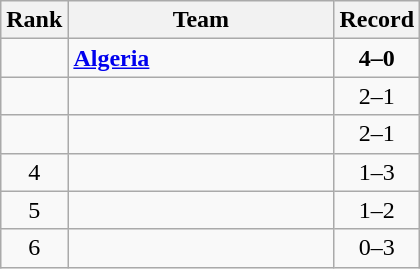<table class=wikitable style="text-align:center;">
<tr>
<th>Rank</th>
<th width=170>Team</th>
<th>Record</th>
</tr>
<tr>
<td></td>
<td align=left> <strong><a href='#'>Algeria</a></strong></td>
<td><strong>4–0</strong></td>
</tr>
<tr>
<td></td>
<td align=left></td>
<td>2–1</td>
</tr>
<tr>
<td></td>
<td align=left></td>
<td>2–1</td>
</tr>
<tr>
<td>4</td>
<td align=left></td>
<td>1–3</td>
</tr>
<tr>
<td>5</td>
<td align=left></td>
<td>1–2</td>
</tr>
<tr>
<td>6</td>
<td align=left></td>
<td>0–3</td>
</tr>
</table>
